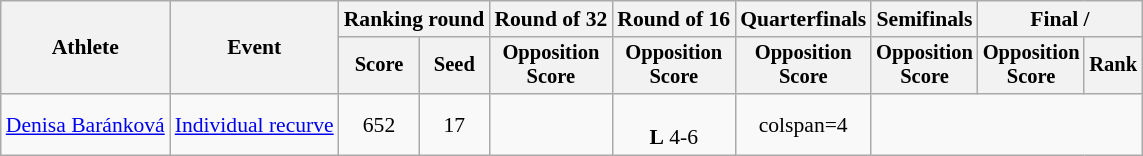<table class="wikitable" style="font-size:90%">
<tr>
<th rowspan="2">Athlete</th>
<th rowspan="2">Event</th>
<th colspan="2">Ranking round</th>
<th>Round of 32</th>
<th>Round of 16</th>
<th>Quarterfinals</th>
<th>Semifinals</th>
<th colspan="2">Final / </th>
</tr>
<tr style="font-size:95%">
<th>Score</th>
<th>Seed</th>
<th>Opposition<br>Score</th>
<th>Opposition<br>Score</th>
<th>Opposition<br>Score</th>
<th>Opposition<br>Score</th>
<th>Opposition<br>Score</th>
<th>Rank</th>
</tr>
<tr align=center>
<td align=left><a href='#'>Denisa Baránková </a></td>
<td align=left><a href='#'>Individual recurve</a></td>
<td>652</td>
<td>17</td>
<td></td>
<td><br><strong>L</strong> 4-6</td>
<td>colspan=4 </td>
</tr>
</table>
